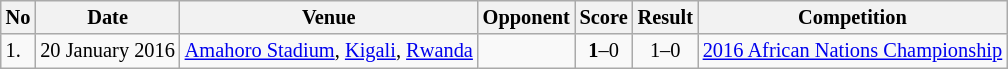<table class="wikitable" style="font-size:85%;">
<tr>
<th>No</th>
<th>Date</th>
<th>Venue</th>
<th>Opponent</th>
<th>Score</th>
<th>Result</th>
<th>Competition</th>
</tr>
<tr>
<td>1.</td>
<td>20 January 2016</td>
<td><a href='#'>Amahoro Stadium</a>, <a href='#'>Kigali</a>, <a href='#'>Rwanda</a></td>
<td></td>
<td align=center><strong>1</strong>–0</td>
<td align=center>1–0</td>
<td><a href='#'>2016 African Nations Championship</a></td>
</tr>
</table>
